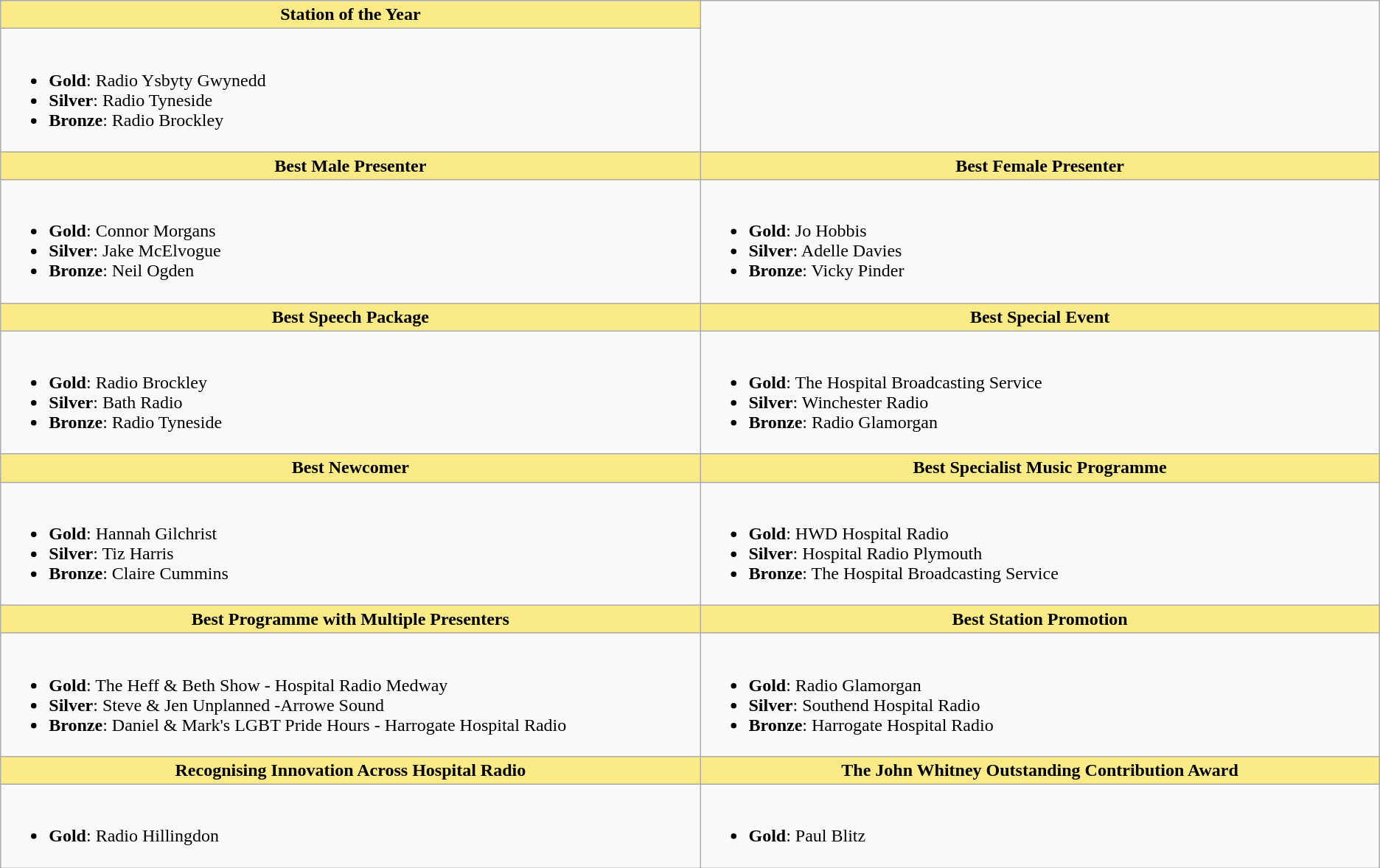<table class=wikitable style=font-size:100%>
<tr>
<th style="background:#FAEB86;" width="34%">Station of the Year</th>
</tr>
<tr>
<td valign="top"><br><ul><li><strong>Gold</strong>: Radio Ysbyty Gwynedd</li><li><strong>Silver</strong>: Radio Tyneside</li><li><strong>Bronze</strong>: Radio Brockley</li></ul></td>
</tr>
<tr>
<th style="background:#FAEB86;" width="34%">Best Male Presenter</th>
<th style="background:#FAEB86;" width="33%">Best Female Presenter</th>
</tr>
<tr>
<td valign="top"><br><ul><li><strong>Gold</strong>: Connor Morgans</li><li><strong>Silver</strong>: Jake McElvogue</li><li><strong>Bronze</strong>: Neil Ogden</li></ul></td>
<td valign="top"><br><ul><li><strong>Gold</strong>: Jo Hobbis</li><li><strong>Silver</strong>: Adelle Davies</li><li><strong>Bronze</strong>: Vicky Pinder</li></ul></td>
</tr>
<tr>
<th style="background:#FAEB86;" width="34%">Best Speech Package</th>
<th style="background:#FAEB86;" width="33%">Best Special Event</th>
</tr>
<tr>
<td valign="top"><br><ul><li><strong>Gold</strong>: Radio Brockley</li><li><strong>Silver</strong>: Bath Radio</li><li><strong>Bronze</strong>: Radio Tyneside</li></ul></td>
<td valign="top"><br><ul><li><strong>Gold</strong>: The Hospital Broadcasting Service</li><li><strong>Silver</strong>: Winchester Radio</li><li><strong>Bronze</strong>: Radio Glamorgan</li></ul></td>
</tr>
<tr>
<th style="background:#FAEB86;" width="34%">Best Newcomer</th>
<th style="background:#FAEB86;" width="33%">Best Specialist Music Programme</th>
</tr>
<tr>
<td valign="top"><br><ul><li><strong>Gold</strong>: Hannah Gilchrist</li><li><strong>Silver</strong>: Tiz Harris</li><li><strong>Bronze</strong>: Claire Cummins</li></ul></td>
<td valign="top"><br><ul><li><strong>Gold</strong>: HWD Hospital Radio</li><li><strong>Silver</strong>: Hospital Radio Plymouth</li><li><strong>Bronze</strong>: The Hospital Broadcasting Service</li></ul></td>
</tr>
<tr>
<th style="background:#FAEB86;" width="34%">Best Programme with Multiple Presenters</th>
<th style="background:#FAEB86;" width="33%">Best Station Promotion</th>
</tr>
<tr>
<td valign="top"><br><ul><li><strong>Gold</strong>: The Heff & Beth Show - Hospital Radio Medway</li><li><strong>Silver</strong>: Steve & Jen Unplanned -Arrowe Sound</li><li><strong>Bronze</strong>: Daniel & Mark's LGBT Pride Hours - Harrogate Hospital Radio</li></ul></td>
<td valign="top"><br><ul><li><strong>Gold</strong>: Radio Glamorgan</li><li><strong>Silver</strong>: Southend Hospital Radio</li><li><strong>Bronze</strong>: Harrogate Hospital Radio</li></ul></td>
</tr>
<tr>
<th style="background:#FAEB86;" width="34%">Recognising Innovation Across Hospital Radio</th>
<th style="background:#FAEB86;" width="33%">The John Whitney Outstanding Contribution Award</th>
</tr>
<tr>
<td valign="top"><br><ul><li><strong>Gold</strong>: Radio Hillingdon</li></ul></td>
<td valign="top"><br><ul><li><strong>Gold</strong>: Paul Blitz</li></ul></td>
</tr>
</table>
